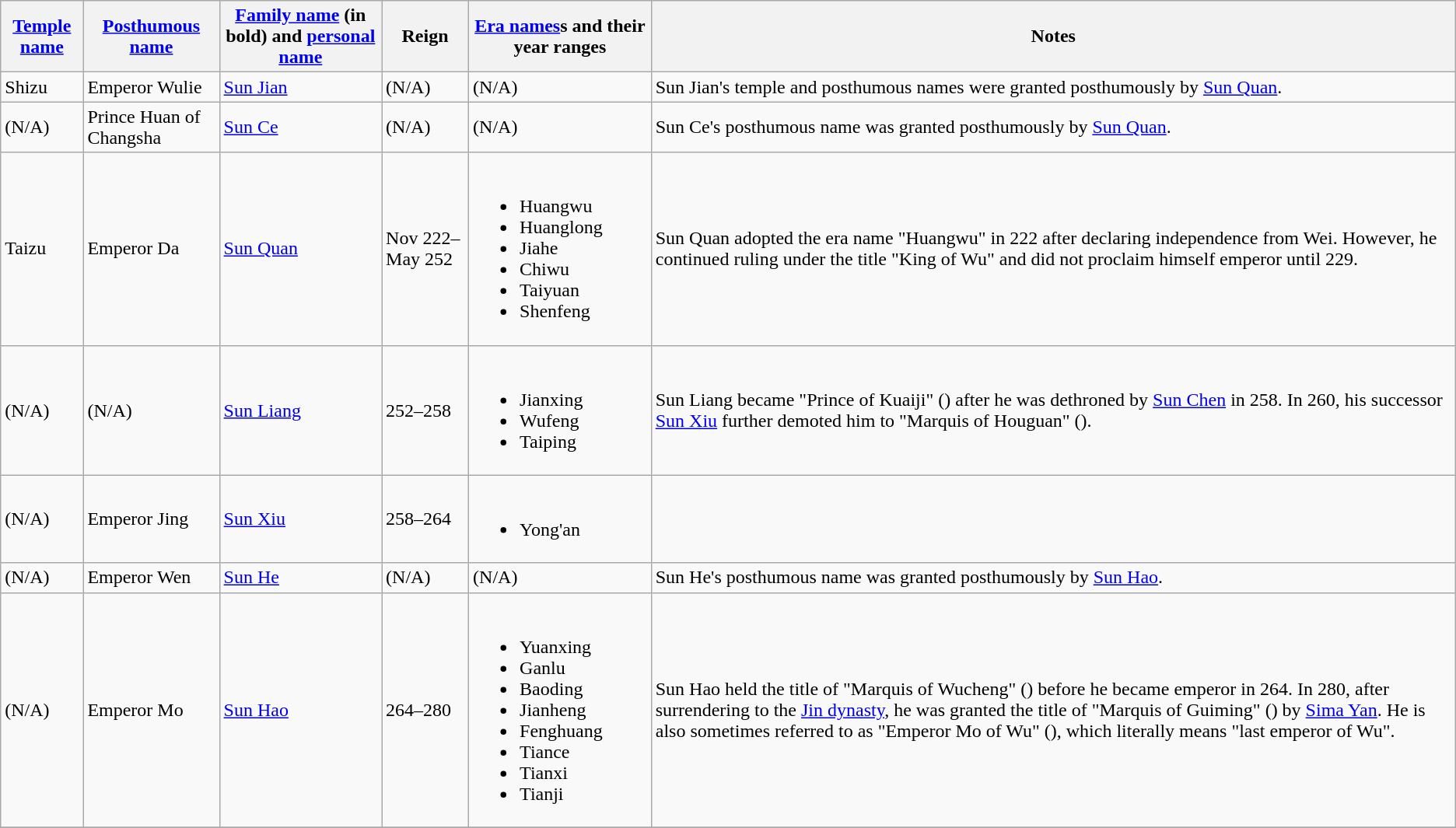<table class="wikitable">
<tr>
<th><a href='#'>Temple name</a></th>
<th><a href='#'>Posthumous name</a></th>
<th><a href='#'>Family name</a> (in bold) and <a href='#'>personal name</a></th>
<th>Reign</th>
<th><a href='#'>Era names</a>s and their year ranges</th>
<th>Notes</th>
</tr>
<tr>
<td>Shizu<br></td>
<td>Emperor Wulie<br></td>
<td><a href='#'>Sun Jian</a><br></td>
<td>(N/A)</td>
<td>(N/A)</td>
<td>Sun Jian's temple and posthumous names were granted posthumously by <a href='#'>Sun Quan</a>.</td>
</tr>
<tr>
<td>(N/A)</td>
<td>Prince Huan of Changsha<br></td>
<td><a href='#'>Sun Ce</a><br></td>
<td>(N/A)</td>
<td>(N/A)</td>
<td>Sun Ce's posthumous name was granted posthumously by <a href='#'>Sun Quan</a>.</td>
</tr>
<tr>
<td>Taizu<br></td>
<td>Emperor Da<br></td>
<td><a href='#'>Sun Quan</a><br></td>
<td>Nov 222– May 252</td>
<td><br><ul><li>Huangwu<br> </li><li>Huanglong<br> </li><li>Jiahe<br> </li><li>Chiwu<br> </li><li>Taiyuan<br> </li><li>Shenfeng<br> </li></ul></td>
<td>Sun Quan adopted the era name "Huangwu" in 222 after declaring independence from Wei. However, he continued ruling under the title "King of Wu" and did not proclaim himself emperor until 229.</td>
</tr>
<tr>
<td>(N/A)</td>
<td>(N/A)</td>
<td><a href='#'>Sun Liang</a><br></td>
<td>252–258</td>
<td><br><ul><li>Jianxing<br> </li><li>Wufeng<br> </li><li>Taiping<br> </li></ul></td>
<td>Sun Liang became "Prince of Kuaiji" () after he was dethroned by <a href='#'>Sun Chen</a> in 258. In 260, his successor <a href='#'>Sun Xiu</a> further demoted him to "Marquis of Houguan" ().</td>
</tr>
<tr>
<td>(N/A)</td>
<td>Emperor Jing<br></td>
<td><a href='#'>Sun Xiu</a><br></td>
<td>258–264</td>
<td><br><ul><li>Yong'an<br> </li></ul></td>
<td></td>
</tr>
<tr>
<td>(N/A)</td>
<td>Emperor Wen<br></td>
<td><a href='#'>Sun He</a><br></td>
<td>(N/A)</td>
<td>(N/A)</td>
<td>Sun He's posthumous name was granted posthumously by <a href='#'>Sun Hao</a>.</td>
</tr>
<tr>
<td>(N/A)</td>
<td>Emperor Mo<br></td>
<td><a href='#'>Sun Hao</a><br></td>
<td>264–280</td>
<td><br><ul><li>Yuanxing<br> </li><li>Ganlu<br> </li><li>Baoding<br> </li><li>Jianheng<br> </li><li>Fenghuang<br> </li><li>Tiance<br> </li><li>Tianxi<br> </li><li>Tianji<br> </li></ul></td>
<td>Sun Hao held the title of "Marquis of Wucheng" () before he became emperor in 264. In 280, after surrendering to the <a href='#'>Jin dynasty</a>, he was granted the title of "Marquis of Guiming" () by <a href='#'>Sima Yan</a>. He is also sometimes referred to as "Emperor Mo of Wu" (), which literally means "last emperor of Wu".</td>
</tr>
<tr>
</tr>
</table>
